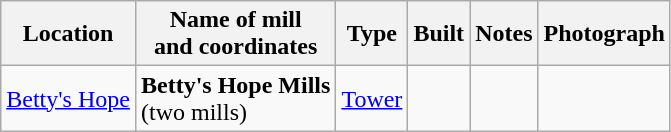<table class="wikitable">
<tr>
<th>Location</th>
<th>Name of mill<br>and coordinates</th>
<th>Type</th>
<th>Built</th>
<th>Notes</th>
<th>Photograph</th>
</tr>
<tr>
<td><a href='#'>Betty's Hope</a></td>
<td><strong>Betty's Hope Mills</strong><br>(two mills)</td>
<td><a href='#'>Tower</a></td>
<td></td>
<td></td>
<td></td>
</tr>
</table>
